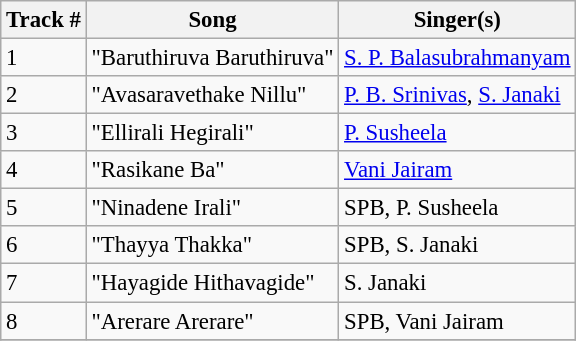<table class="wikitable" style="font-size:95%;">
<tr>
<th>Track #</th>
<th>Song</th>
<th>Singer(s)</th>
</tr>
<tr>
<td>1</td>
<td>"Baruthiruva Baruthiruva"</td>
<td><a href='#'>S. P. Balasubrahmanyam</a></td>
</tr>
<tr>
<td>2</td>
<td>"Avasaravethake Nillu"</td>
<td><a href='#'>P. B. Srinivas</a>, <a href='#'>S. Janaki</a></td>
</tr>
<tr>
<td>3</td>
<td>"Ellirali Hegirali"</td>
<td><a href='#'>P. Susheela</a></td>
</tr>
<tr>
<td>4</td>
<td>"Rasikane Ba"</td>
<td><a href='#'>Vani Jairam</a></td>
</tr>
<tr>
<td>5</td>
<td>"Ninadene Irali"</td>
<td>SPB, P. Susheela</td>
</tr>
<tr>
<td>6</td>
<td>"Thayya Thakka"</td>
<td>SPB, S. Janaki</td>
</tr>
<tr>
<td>7</td>
<td>"Hayagide Hithavagide"</td>
<td>S. Janaki</td>
</tr>
<tr>
<td>8</td>
<td>"Arerare Arerare"</td>
<td>SPB, Vani Jairam</td>
</tr>
<tr>
</tr>
</table>
